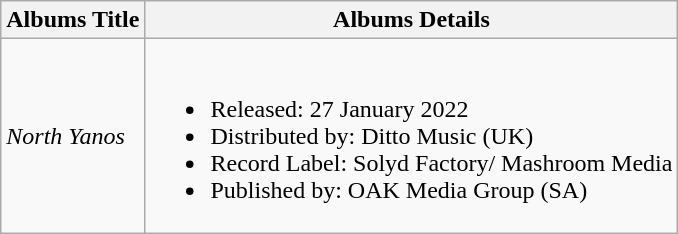<table class="wikitable">
<tr>
<th>Albums Title</th>
<th>Albums Details</th>
</tr>
<tr>
<td><em>North Yanos</em></td>
<td><br><ul><li>Released: 27 January 2022</li><li>Distributed by: Ditto Music (UK)</li><li>Record Label: Solyd Factory/ Mashroom Media</li><li>Published by: OAK Media Group (SA)</li></ul></td>
</tr>
</table>
